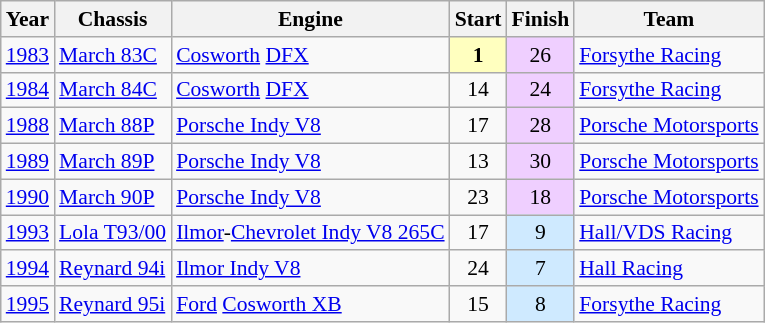<table class="wikitable" style="font-size: 90%">
<tr>
<th>Year</th>
<th>Chassis</th>
<th>Engine</th>
<th>Start</th>
<th>Finish</th>
<th>Team</th>
</tr>
<tr>
<td><a href='#'>1983</a></td>
<td><a href='#'>March 83C</a></td>
<td><a href='#'>Cosworth</a> <a href='#'>DFX</a></td>
<td align=center style="background:#ffffbf;"><strong>1</strong></td>
<td align=center style="background:#EFCFFF;">26</td>
<td nowrap><a href='#'>Forsythe Racing</a></td>
</tr>
<tr>
<td><a href='#'>1984</a></td>
<td><a href='#'>March 84C</a></td>
<td><a href='#'>Cosworth</a> <a href='#'>DFX</a></td>
<td align=center>14</td>
<td align=center style="background:#EFCFFF;">24</td>
<td nowrap><a href='#'>Forsythe Racing</a></td>
</tr>
<tr>
<td><a href='#'>1988</a></td>
<td><a href='#'>March 88P</a></td>
<td><a href='#'>Porsche Indy V8</a></td>
<td align=center>17</td>
<td align=center style="background:#EFCFFF;">28</td>
<td nowrap><a href='#'>Porsche Motorsports</a></td>
</tr>
<tr>
<td><a href='#'>1989</a></td>
<td><a href='#'>March 89P</a></td>
<td><a href='#'>Porsche Indy V8</a></td>
<td align=center>13</td>
<td align=center style="background:#EFCFFF;">30</td>
<td nowrap><a href='#'>Porsche Motorsports</a></td>
</tr>
<tr>
<td><a href='#'>1990</a></td>
<td><a href='#'>March 90P</a></td>
<td><a href='#'>Porsche Indy V8</a></td>
<td align=center>23</td>
<td align=center style="background:#EFCFFF;">18</td>
<td nowrap><a href='#'>Porsche Motorsports</a></td>
</tr>
<tr>
<td><a href='#'>1993</a></td>
<td><a href='#'>Lola T93/00</a></td>
<td><a href='#'>Ilmor</a>-<a href='#'>Chevrolet Indy V8 265C</a></td>
<td align=center>17</td>
<td align=center style="background:#CFEAFF;">9</td>
<td nowrap><a href='#'>Hall/VDS Racing</a></td>
</tr>
<tr>
<td><a href='#'>1994</a></td>
<td><a href='#'>Reynard 94i</a></td>
<td><a href='#'>Ilmor Indy V8</a></td>
<td align=center>24</td>
<td align=center style="background:#CFEAFF;">7</td>
<td nowrap><a href='#'>Hall Racing</a></td>
</tr>
<tr>
<td><a href='#'>1995</a></td>
<td><a href='#'>Reynard 95i</a></td>
<td><a href='#'>Ford</a> <a href='#'>Cosworth XB</a></td>
<td align=center>15</td>
<td align=center style="background:#CFEAFF;">8</td>
<td nowrap><a href='#'>Forsythe Racing</a></td>
</tr>
</table>
